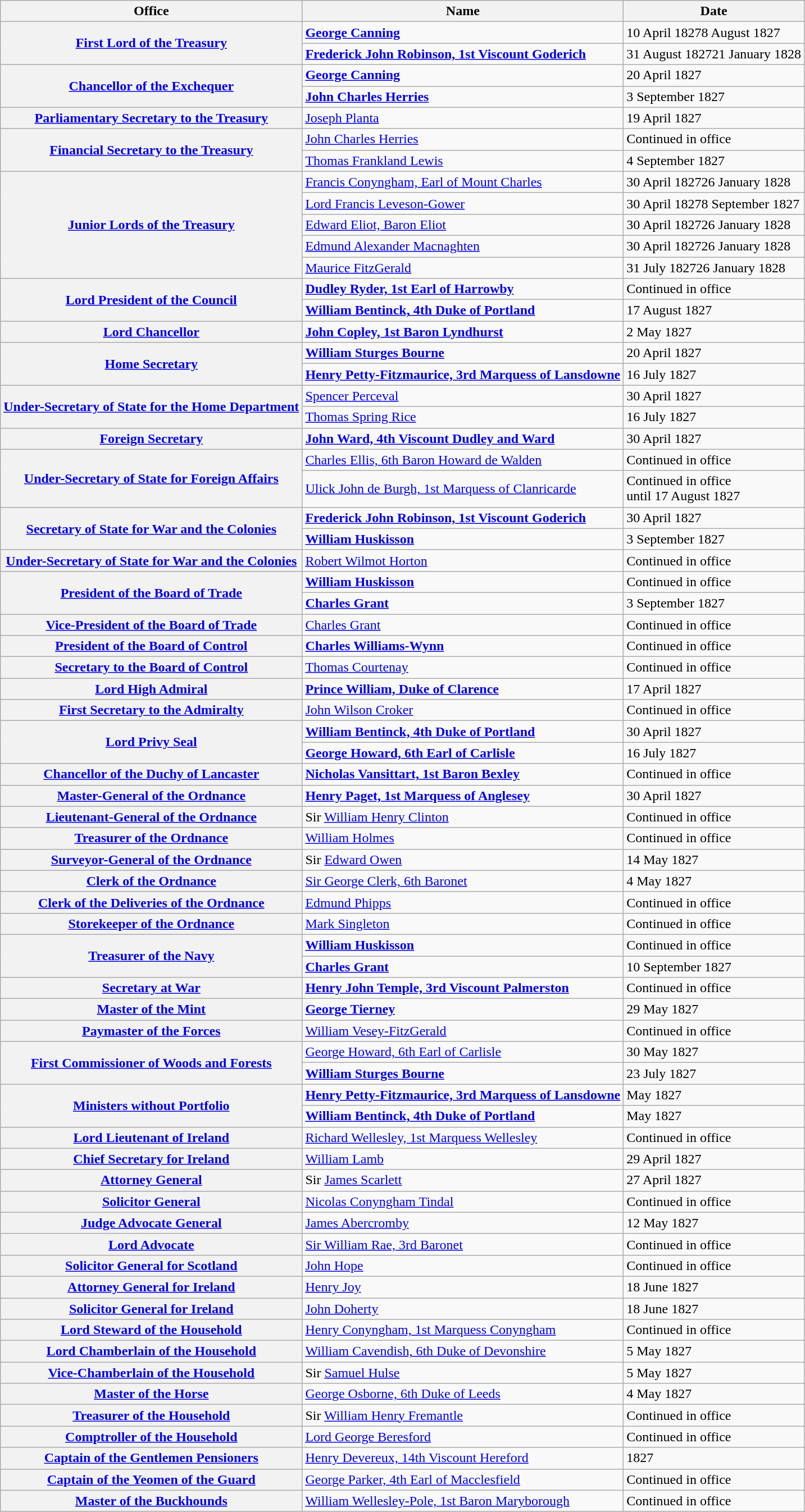<table class="wikitable plainrowheaders">
<tr>
<th>Office</th>
<th>Name</th>
<th>Date</th>
</tr>
<tr>
<th scope=row rowspan=2><a href='#'>First Lord of the Treasury</a></th>
<td><strong><a href='#'>George Canning</a></strong></td>
<td>10 April 18278 August 1827</td>
</tr>
<tr>
<td><strong><a href='#'>Frederick John Robinson, 1st Viscount Goderich</a></strong></td>
<td>31 August 182721 January 1828</td>
</tr>
<tr>
<th scope=row rowspan=2><a href='#'>Chancellor of the Exchequer</a></th>
<td><strong><a href='#'>George Canning</a></strong></td>
<td>20 April 1827</td>
</tr>
<tr>
<td><strong><a href='#'>John Charles Herries</a></strong></td>
<td>3 September 1827</td>
</tr>
<tr>
<th scope=row><a href='#'>Parliamentary Secretary to the Treasury</a></th>
<td><a href='#'>Joseph Planta</a></td>
<td>19 April 1827</td>
</tr>
<tr>
<th scope=row rowspan=2><a href='#'>Financial Secretary to the Treasury</a></th>
<td><a href='#'>John Charles Herries</a></td>
<td>Continued in office</td>
</tr>
<tr>
<td><a href='#'>Thomas Frankland Lewis</a></td>
<td>4 September 1827</td>
</tr>
<tr>
<th scope=row rowspan=5><a href='#'>Junior Lords of the Treasury</a></th>
<td><a href='#'>Francis Conyngham, Earl of Mount Charles</a></td>
<td>30 April 182726 January 1828</td>
</tr>
<tr>
<td><a href='#'>Lord Francis Leveson-Gower</a></td>
<td>30 April 18278 September 1827</td>
</tr>
<tr>
<td><a href='#'>Edward Eliot, Baron Eliot</a></td>
<td>30 April 182726 January 1828</td>
</tr>
<tr>
<td><a href='#'>Edmund Alexander Macnaghten</a></td>
<td>30 April 182726 January 1828</td>
</tr>
<tr>
<td><a href='#'>Maurice FitzGerald</a></td>
<td>31 July 182726 January 1828</td>
</tr>
<tr>
<th scope=row rowspan=2><a href='#'>Lord President of the Council</a></th>
<td><strong><a href='#'>Dudley Ryder, 1st Earl of Harrowby</a></strong></td>
<td>Continued in office</td>
</tr>
<tr>
<td><strong><a href='#'>William Bentinck, 4th Duke of Portland</a></strong></td>
<td>17 August 1827</td>
</tr>
<tr>
<th scope=row><a href='#'>Lord Chancellor</a></th>
<td><strong><a href='#'>John Copley, 1st Baron Lyndhurst</a></strong></td>
<td>2 May 1827</td>
</tr>
<tr>
<th scope=row rowspan=2><a href='#'>Home Secretary</a></th>
<td><strong><a href='#'>William Sturges Bourne</a></strong></td>
<td>20 April 1827</td>
</tr>
<tr>
<td><strong><a href='#'>Henry Petty-Fitzmaurice, 3rd Marquess of Lansdowne</a></strong></td>
<td>16 July 1827</td>
</tr>
<tr>
<th scope=row rowspan=2><a href='#'>Under-Secretary of State for the Home Department</a></th>
<td><a href='#'>Spencer Perceval</a></td>
<td>30 April 1827</td>
</tr>
<tr>
<td><a href='#'>Thomas Spring Rice</a></td>
<td>16 July 1827</td>
</tr>
<tr>
<th scope=row><a href='#'>Foreign Secretary</a></th>
<td><strong><a href='#'>John Ward, 4th Viscount Dudley and Ward</a></strong></td>
<td>30 April 1827</td>
</tr>
<tr>
<th scope=row rowspan=2><a href='#'>Under-Secretary of State for Foreign Affairs</a></th>
<td><a href='#'>Charles Ellis, 6th Baron Howard de Walden</a></td>
<td>Continued in office</td>
</tr>
<tr>
<td><a href='#'>Ulick John de Burgh, 1st Marquess of Clanricarde</a></td>
<td>Continued in office <br>until 17 August 1827</td>
</tr>
<tr>
<th scope=row rowspan=2><a href='#'>Secretary of State for War and the Colonies</a></th>
<td><strong><a href='#'>Frederick John Robinson, 1st Viscount Goderich</a></strong></td>
<td>30 April 1827</td>
</tr>
<tr>
<td><strong><a href='#'>William Huskisson</a></strong></td>
<td>3 September 1827</td>
</tr>
<tr>
<th scope=row><a href='#'>Under-Secretary of State for War and the Colonies</a></th>
<td><a href='#'>Robert Wilmot Horton</a></td>
<td>Continued in office</td>
</tr>
<tr>
<th scope=row rowspan=2><a href='#'>President of the Board of Trade</a></th>
<td><strong><a href='#'>William Huskisson</a></strong></td>
<td>Continued in office</td>
</tr>
<tr>
<td><strong><a href='#'>Charles Grant</a></strong></td>
<td>3 September 1827</td>
</tr>
<tr>
<th scope=row><a href='#'>Vice-President of the Board of Trade</a></th>
<td><a href='#'>Charles Grant</a></td>
<td>Continued in office</td>
</tr>
<tr>
<th scope=row><a href='#'>President of the Board of Control</a></th>
<td><strong><a href='#'>Charles Williams-Wynn</a></strong></td>
<td>Continued in office</td>
</tr>
<tr>
<th scope=row><a href='#'>Secretary to the Board of Control</a></th>
<td><a href='#'>Thomas Courtenay</a></td>
<td>Continued in office</td>
</tr>
<tr>
<th scope=row><a href='#'>Lord High Admiral</a></th>
<td><strong><a href='#'>Prince William, Duke of Clarence</a></strong></td>
<td>17 April 1827</td>
</tr>
<tr>
<th scope=row><a href='#'>First Secretary to the Admiralty</a></th>
<td><a href='#'>John Wilson Croker</a></td>
<td>Continued in office</td>
</tr>
<tr>
<th scope=row rowspan=2><a href='#'>Lord Privy Seal</a></th>
<td><strong><a href='#'>William Bentinck, 4th Duke of Portland</a></strong></td>
<td>30 April 1827</td>
</tr>
<tr>
<td><strong><a href='#'>George Howard, 6th Earl of Carlisle</a></strong></td>
<td>16 July 1827</td>
</tr>
<tr>
<th scope=row><a href='#'>Chancellor of the Duchy of Lancaster</a></th>
<td><strong><a href='#'>Nicholas Vansittart, 1st Baron Bexley</a></strong></td>
<td>Continued in office</td>
</tr>
<tr>
<th scope=row><a href='#'>Master-General of the Ordnance</a></th>
<td><strong><a href='#'>Henry Paget, 1st Marquess of Anglesey</a></strong></td>
<td>30 April 1827</td>
</tr>
<tr>
<th scope=row><a href='#'>Lieutenant-General of the Ordnance</a></th>
<td>Sir <a href='#'>William Henry Clinton</a></td>
<td>Continued in office</td>
</tr>
<tr>
<th scope=row><a href='#'>Treasurer of the Ordnance</a></th>
<td><a href='#'>William Holmes</a></td>
<td>Continued in office</td>
</tr>
<tr>
<th scope=row><a href='#'>Surveyor-General of the Ordnance</a></th>
<td>Sir <a href='#'>Edward Owen</a></td>
<td>14 May 1827</td>
</tr>
<tr>
<th scope=row><a href='#'>Clerk of the Ordnance</a></th>
<td><a href='#'>Sir George Clerk, 6th Baronet</a></td>
<td>4 May 1827</td>
</tr>
<tr>
<th scope=row><a href='#'>Clerk of the Deliveries of the Ordnance</a></th>
<td><a href='#'>Edmund Phipps</a></td>
<td>Continued in office</td>
</tr>
<tr>
<th scope=row><a href='#'>Storekeeper of the Ordnance</a></th>
<td><a href='#'>Mark Singleton</a></td>
<td>Continued in office</td>
</tr>
<tr>
<th scope=row rowspan=2><a href='#'>Treasurer of the Navy</a></th>
<td><strong><a href='#'>William Huskisson</a></strong></td>
<td>Continued in office</td>
</tr>
<tr>
<td><strong><a href='#'>Charles Grant</a></strong></td>
<td>10 September 1827</td>
</tr>
<tr>
<th scope=row><a href='#'>Secretary at War</a></th>
<td><strong><a href='#'>Henry John Temple, 3rd Viscount Palmerston</a></strong></td>
<td>Continued in office</td>
</tr>
<tr>
<th scope=row><a href='#'>Master of the Mint</a></th>
<td><strong><a href='#'>George Tierney</a></strong></td>
<td>29 May 1827</td>
</tr>
<tr>
<th scope=row><a href='#'>Paymaster of the Forces</a></th>
<td><a href='#'>William Vesey-FitzGerald</a></td>
<td>Continued in office</td>
</tr>
<tr>
<th scope=row rowspan=2><a href='#'>First Commissioner of Woods and Forests</a></th>
<td><a href='#'>George Howard, 6th Earl of Carlisle</a></td>
<td>30 May 1827</td>
</tr>
<tr>
<td><strong><a href='#'>William Sturges Bourne</a></strong></td>
<td>23 July 1827</td>
</tr>
<tr>
<th scope=row rowspan=2><a href='#'>Ministers without Portfolio</a></th>
<td><strong><a href='#'>Henry Petty-Fitzmaurice, 3rd Marquess of Lansdowne</a></strong></td>
<td>May 1827</td>
</tr>
<tr>
<td><strong><a href='#'>William Bentinck, 4th Duke of Portland</a></strong></td>
<td>May 1827</td>
</tr>
<tr>
<th scope=row><a href='#'>Lord Lieutenant of Ireland</a></th>
<td><a href='#'>Richard Wellesley, 1st Marquess Wellesley</a></td>
<td>Continued in office</td>
</tr>
<tr>
<th scope=row><a href='#'>Chief Secretary for Ireland</a></th>
<td><a href='#'>William Lamb</a></td>
<td>29 April 1827</td>
</tr>
<tr>
<th scope=row><a href='#'>Attorney General</a></th>
<td>Sir <a href='#'>James Scarlett</a></td>
<td>27 April 1827</td>
</tr>
<tr>
<th scope=row><a href='#'>Solicitor General</a></th>
<td><a href='#'>Nicolas Conyngham Tindal</a></td>
<td>Continued in office</td>
</tr>
<tr>
<th scope=row><a href='#'>Judge Advocate General</a></th>
<td><a href='#'>James Abercromby</a></td>
<td>12 May 1827</td>
</tr>
<tr>
<th scope=row><a href='#'>Lord Advocate</a></th>
<td><a href='#'>Sir William Rae, 3rd Baronet</a></td>
<td>Continued in office</td>
</tr>
<tr>
<th scope=row><a href='#'>Solicitor General for Scotland</a></th>
<td><a href='#'>John Hope</a></td>
<td>Continued in office</td>
</tr>
<tr>
<th scope=row><a href='#'>Attorney General for Ireland</a></th>
<td><a href='#'>Henry Joy</a></td>
<td>18 June 1827</td>
</tr>
<tr>
<th scope=row><a href='#'>Solicitor General for Ireland</a></th>
<td><a href='#'>John Doherty</a></td>
<td>18 June 1827</td>
</tr>
<tr>
<th scope=row><a href='#'>Lord Steward of the Household</a></th>
<td><a href='#'>Henry Conyngham, 1st Marquess Conyngham</a></td>
<td>Continued in office</td>
</tr>
<tr>
<th scope=row><a href='#'>Lord Chamberlain of the Household</a></th>
<td><a href='#'>William Cavendish, 6th Duke of Devonshire</a></td>
<td>5 May 1827</td>
</tr>
<tr>
<th scope=row><a href='#'>Vice-Chamberlain of the Household</a></th>
<td>Sir <a href='#'>Samuel Hulse</a></td>
<td>5 May 1827</td>
</tr>
<tr>
<th scope=row><a href='#'>Master of the Horse</a></th>
<td><a href='#'>George Osborne, 6th Duke of Leeds</a></td>
<td>4 May 1827</td>
</tr>
<tr>
<th scope=row><a href='#'>Treasurer of the Household</a></th>
<td>Sir <a href='#'>William Henry Fremantle</a></td>
<td>Continued in office</td>
</tr>
<tr>
<th scope=row><a href='#'>Comptroller of the Household</a></th>
<td><a href='#'>Lord George Beresford</a></td>
<td>Continued in office</td>
</tr>
<tr>
<th scope=row><a href='#'>Captain of the Gentlemen Pensioners</a></th>
<td><a href='#'>Henry Devereux, 14th Viscount Hereford</a></td>
<td>1827</td>
</tr>
<tr>
<th scope=row><a href='#'>Captain of the Yeomen of the Guard</a></th>
<td><a href='#'>George Parker, 4th Earl of Macclesfield</a></td>
<td>Continued in office</td>
</tr>
<tr>
<th scope=row><a href='#'>Master of the Buckhounds</a></th>
<td><a href='#'>William Wellesley-Pole, 1st Baron Maryborough</a></td>
<td>Continued in office</td>
</tr>
</table>
